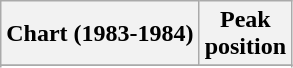<table class="wikitable sortable plainrowheaders" style="text-align:center">
<tr>
<th>Chart (1983-1984)</th>
<th>Peak<br>position</th>
</tr>
<tr>
</tr>
<tr>
</tr>
<tr>
</tr>
</table>
